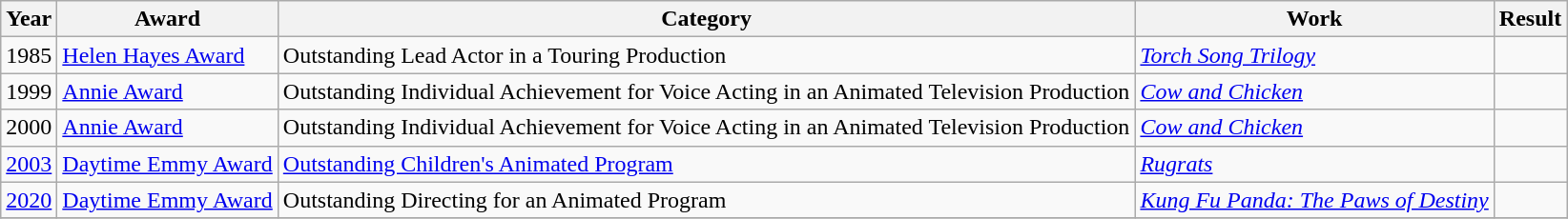<table class="wikitable sortable">
<tr>
<th>Year</th>
<th>Award</th>
<th>Category</th>
<th>Work</th>
<th>Result</th>
</tr>
<tr>
<td>1985</td>
<td><a href='#'>Helen Hayes Award</a></td>
<td>Outstanding Lead Actor in a Touring Production</td>
<td><em><a href='#'>Torch Song Trilogy</a></em></td>
<td></td>
</tr>
<tr>
<td>1999</td>
<td><a href='#'>Annie Award</a></td>
<td>Outstanding Individual Achievement for Voice Acting in an Animated Television Production</td>
<td><em><a href='#'>Cow and Chicken</a></em></td>
<td></td>
</tr>
<tr>
<td>2000</td>
<td><a href='#'>Annie Award</a></td>
<td>Outstanding Individual Achievement for Voice Acting in an Animated Television Production</td>
<td><em><a href='#'>Cow and Chicken</a></em></td>
<td></td>
</tr>
<tr>
<td><a href='#'>2003</a></td>
<td><a href='#'>Daytime Emmy Award</a></td>
<td><a href='#'>Outstanding Children's Animated Program</a></td>
<td><em><a href='#'>Rugrats</a></em></td>
<td></td>
</tr>
<tr>
<td><a href='#'>2020</a></td>
<td><a href='#'>Daytime Emmy Award</a></td>
<td>Outstanding Directing for an Animated Program</td>
<td><em><a href='#'>Kung Fu Panda: The Paws of Destiny</a></em></td>
<td></td>
</tr>
<tr>
</tr>
</table>
